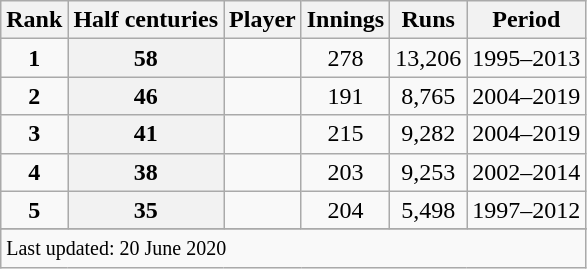<table class="wikitable plainrowheaders sortable">
<tr>
<th scope=col>Rank</th>
<th scope=col>Half centuries</th>
<th scope=col>Player</th>
<th scope=col>Innings</th>
<th scope=col>Runs</th>
<th scope=col>Period</th>
</tr>
<tr>
<td align=center><strong>1</strong></td>
<th scope=row style="text-align:center;">58</th>
<td></td>
<td align=center>278</td>
<td align=center>13,206</td>
<td>1995–2013</td>
</tr>
<tr>
<td align=center><strong>2</strong></td>
<th scope=row style=text-align:center;>46</th>
<td></td>
<td align=center>191</td>
<td align=center>8,765</td>
<td>2004–2019</td>
</tr>
<tr>
<td align=center><strong>3</strong></td>
<th scope=row style=text-align:center;>41</th>
<td></td>
<td align=center>215</td>
<td align=center>9,282</td>
<td>2004–2019</td>
</tr>
<tr>
<td align=center><strong>4</strong></td>
<th scope=row style=text-align:center;>38</th>
<td></td>
<td align=center>203</td>
<td align=center>9,253</td>
<td>2002–2014</td>
</tr>
<tr>
<td align=center><strong>5</strong></td>
<th scope=row style=text-align:center;>35</th>
<td></td>
<td align=center>204</td>
<td align=center>5,498</td>
<td>1997–2012</td>
</tr>
<tr>
</tr>
<tr class=sortbottom>
<td colspan=6><small>Last updated: 20 June 2020</small></td>
</tr>
</table>
